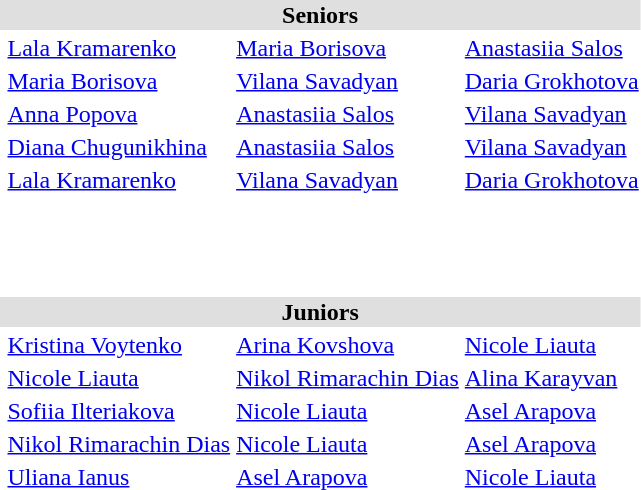<table>
<tr style="background:#dfdfdf;">
<td colspan="7" style="text-align:center;"><strong>Seniors</strong></td>
</tr>
<tr>
<th scope=row style="text-align:left"></th>
<td> <a href='#'>Lala Kramarenko</a></td>
<td> <a href='#'>Maria Borisova</a></td>
<td> <a href='#'>Anastasiia Salos</a></td>
</tr>
<tr>
<th scope=row style="text-align:left"></th>
<td> <a href='#'>Maria Borisova</a></td>
<td> <a href='#'>Vilana Savadyan</a></td>
<td> <a href='#'>Daria Grokhotova</a></td>
</tr>
<tr>
<th scope=row style="text-align:left"></th>
<td> <a href='#'>Anna Popova</a></td>
<td> <a href='#'>Anastasiia Salos</a></td>
<td> <a href='#'>Vilana Savadyan</a></td>
</tr>
<tr>
<th scope=row style="text-align:left"></th>
<td> <a href='#'>Diana Chugunikhina</a></td>
<td> <a href='#'>Anastasiia Salos</a></td>
<td> <a href='#'>Vilana Savadyan</a></td>
</tr>
<tr>
<th scope=row style="text-align:left"></th>
<td> <a href='#'>Lala Kramarenko</a></td>
<td> <a href='#'>Vilana Savadyan</a></td>
<td> <a href='#'>Daria Grokhotova</a></td>
</tr>
<tr>
<th scope=row style="text-align:left"></th>
<td> <br> </td>
<td> <br> </td>
<td> <br> </td>
</tr>
<tr>
<th scope=row style="text-align:left"></th>
<td> <br> </td>
<td> <br> </td>
<td> <br> </td>
</tr>
<tr>
<th scope=row style="text-align:left"></th>
<td> <br> </td>
<td> <br> </td>
<td> <br> </td>
</tr>
<tr style="background:#dfdfdf;">
<td colspan="7" style="text-align:center;"><strong>Juniors</strong></td>
</tr>
<tr>
<th scope=row style="text-align:left"></th>
<td> <a href='#'>Kristina Voytenko</a></td>
<td> <a href='#'>Arina Kovshova</a></td>
<td> <a href='#'>Nicole Liauta</a></td>
</tr>
<tr>
<th scope=row style="text-align:left"></th>
<td> <a href='#'>Nicole Liauta</a></td>
<td> <a href='#'>Nikol Rimarachin Dias</a></td>
<td> <a href='#'>Alina Karayvan</a></td>
</tr>
<tr>
<th scope=row style="text-align:left"></th>
<td> <a href='#'>Sofiia Ilteriakova</a></td>
<td> <a href='#'>Nicole Liauta</a></td>
<td> <a href='#'>Asel Arapova</a></td>
</tr>
<tr>
<th scope=row style="text-align:left"></th>
<td> <a href='#'>Nikol Rimarachin Dias</a></td>
<td> <a href='#'>Nicole Liauta</a></td>
<td> <a href='#'>Asel Arapova</a></td>
</tr>
<tr>
<th scope=row style="text-align:left"></th>
<td> <a href='#'>Uliana Ianus</a></td>
<td> <a href='#'>Asel Arapova</a></td>
<td> <a href='#'>Nicole Liauta</a></td>
</tr>
<tr>
<th scope=row style="text-align:left"></th>
<td> <br> </td>
<td> <br> </td>
<td> <br> </td>
</tr>
<tr>
<th scope=row style="text-align:left"></th>
<td> <br> </td>
<td> <br> </td>
<td> <br> </td>
</tr>
<tr>
<th scope=row style="text-align:left"></th>
<td> <br> </td>
<td> <br> </td>
<td> <br> </td>
</tr>
</table>
